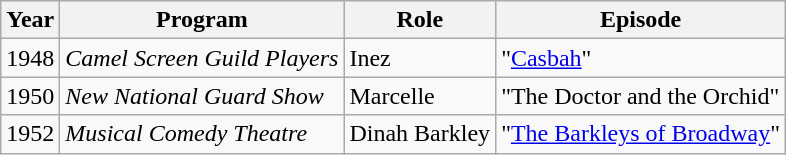<table class="wikitable">
<tr>
<th>Year</th>
<th>Program</th>
<th>Role</th>
<th>Episode</th>
</tr>
<tr>
<td>1948</td>
<td><em>Camel Screen Guild Players</em></td>
<td>Inez</td>
<td>"<a href='#'>Casbah</a>"</td>
</tr>
<tr>
<td>1950</td>
<td><em>New National Guard Show</em></td>
<td>Marcelle</td>
<td>"The Doctor and the Orchid"</td>
</tr>
<tr>
<td>1952</td>
<td><em>Musical Comedy Theatre</em></td>
<td>Dinah Barkley</td>
<td>"<a href='#'>The Barkleys of Broadway</a>"</td>
</tr>
</table>
